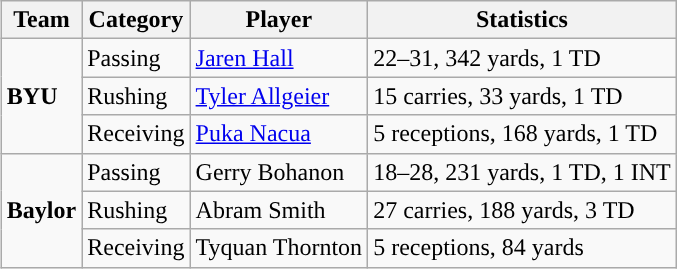<table class="wikitable" style="float: right;">
<tr>
<th>Team</th>
<th>Category</th>
<th>Player</th>
<th>Statistics</th>
</tr>
<tr>
<td rowspan=3><strong>BYU</strong></td>
<td>Passing</td>
<td><a href='#'>Jaren Hall</a></td>
<td>22–31, 342 yards, 1 TD</td>
</tr>
<tr>
<td>Rushing</td>
<td><a href='#'>Tyler Allgeier</a></td>
<td>15 carries, 33 yards, 1 TD</td>
</tr>
<tr>
<td>Receiving</td>
<td><a href='#'>Puka Nacua</a></td>
<td>5 receptions, 168 yards, 1 TD</td>
</tr>
<tr>
<td rowspan=3><strong>Baylor</strong></td>
<td>Passing</td>
<td>Gerry Bohanon</td>
<td>18–28, 231 yards, 1 TD, 1 INT</td>
</tr>
<tr>
<td>Rushing</td>
<td>Abram Smith</td>
<td>27 carries, 188 yards, 3 TD</td>
</tr>
<tr>
<td>Receiving</td>
<td>Tyquan Thornton</td>
<td>5 receptions, 84 yards</td>
</tr>
</table>
